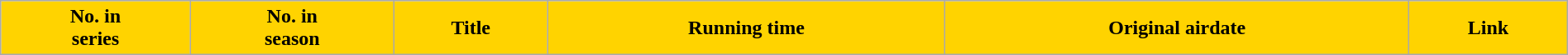<table class="wikitable plainrowheaders" style="width:100%; margin:auto;">
<tr>
<th style="background:#FFD300;">No. in<br>series</th>
<th style="background:#FFD300;">No. in<br>season</th>
<th style="background:#FFD300;">Title</th>
<th style="background:#FFD300;">Running time</th>
<th style="background:#FFD300;">Original airdate</th>
<th style="background:#FFD300;">Link<br>










</th>
</tr>
</table>
